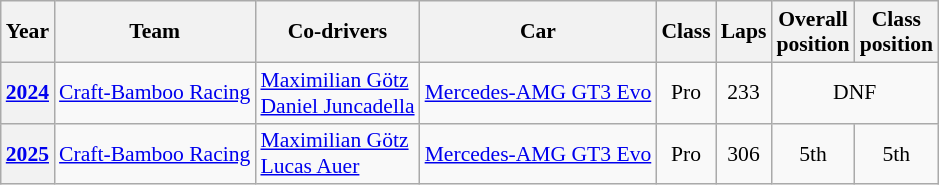<table class="wikitable" style="font-size:90%">
<tr>
<th>Year</th>
<th>Team</th>
<th>Co-drivers</th>
<th>Car</th>
<th>Class</th>
<th>Laps</th>
<th>Overall<br>position</th>
<th>Class<br>position</th>
</tr>
<tr align="center">
<th><a href='#'>2024</a></th>
<td align="left"> <a href='#'>Craft-Bamboo Racing</a></td>
<td align="left"> <a href='#'>Maximilian Götz</a><br> <a href='#'>Daniel Juncadella</a></td>
<td align="left"><a href='#'>Mercedes-AMG GT3 Evo</a></td>
<td>Pro</td>
<td>233</td>
<td align=center colspan=2>DNF</td>
</tr>
<tr align="center">
<th><a href='#'>2025</a></th>
<td align="left"> <a href='#'>Craft-Bamboo Racing</a></td>
<td align="left"> <a href='#'>Maximilian Götz</a><br> <a href='#'>Lucas Auer</a></td>
<td align="left"><a href='#'>Mercedes-AMG GT3 Evo</a></td>
<td>Pro</td>
<td>306</td>
<td>5th</td>
<td>5th</td>
</tr>
</table>
